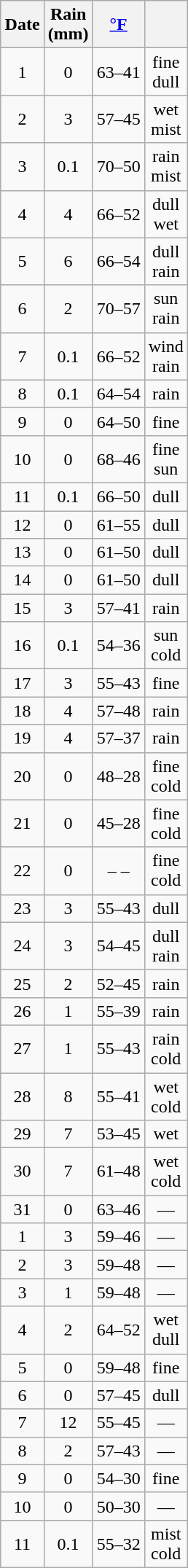<table class="wikitable" align=right style="margin:0 0 1em 1em; text-align:center">
<tr>
<th>Date</th>
<th>Rain<br>(mm)</th>
<th><a href='#'>°F</a></th>
<th></th>
</tr>
<tr>
<td>1</td>
<td>0</td>
<td>63–41</td>
<td>fine<br>dull</td>
</tr>
<tr>
<td>2</td>
<td>3</td>
<td>57–45</td>
<td>wet<br>mist</td>
</tr>
<tr>
<td>3</td>
<td>0.1</td>
<td>70–50</td>
<td>rain<br>mist</td>
</tr>
<tr>
<td>4</td>
<td>4</td>
<td>66–52</td>
<td>dull<br>wet</td>
</tr>
<tr>
<td>5</td>
<td>6</td>
<td>66–54</td>
<td>dull<br>rain</td>
</tr>
<tr>
<td>6</td>
<td>2</td>
<td>70–57</td>
<td>sun<br>rain</td>
</tr>
<tr>
<td>7</td>
<td>0.1</td>
<td>66–52</td>
<td>wind<br>rain</td>
</tr>
<tr>
<td>8</td>
<td>0.1</td>
<td>64–54</td>
<td>rain</td>
</tr>
<tr>
<td>9</td>
<td>0</td>
<td>64–50</td>
<td>fine</td>
</tr>
<tr>
<td>10</td>
<td>0</td>
<td>68–46</td>
<td>fine<br>sun</td>
</tr>
<tr>
<td>11</td>
<td>0.1</td>
<td>66–50</td>
<td>dull</td>
</tr>
<tr>
<td>12</td>
<td>0</td>
<td>61–55</td>
<td>dull</td>
</tr>
<tr>
<td>13</td>
<td>0</td>
<td>61–50</td>
<td>dull</td>
</tr>
<tr>
<td>14</td>
<td>0</td>
<td>61–50</td>
<td>dull</td>
</tr>
<tr>
<td>15</td>
<td>3</td>
<td>57–41</td>
<td>rain</td>
</tr>
<tr>
<td>16</td>
<td>0.1</td>
<td>54–36</td>
<td>sun<br>cold</td>
</tr>
<tr>
<td>17</td>
<td>3</td>
<td>55–43</td>
<td>fine</td>
</tr>
<tr>
<td>18</td>
<td>4</td>
<td>57–48</td>
<td>rain</td>
</tr>
<tr>
<td>19</td>
<td>4</td>
<td>57–37</td>
<td>rain</td>
</tr>
<tr>
<td>20</td>
<td>0</td>
<td>48–28</td>
<td>fine<br>cold</td>
</tr>
<tr>
<td>21</td>
<td>0</td>
<td>45–28</td>
<td>fine<br>cold</td>
</tr>
<tr>
<td>22</td>
<td>0</td>
<td>– –</td>
<td>fine<br>cold</td>
</tr>
<tr>
<td>23</td>
<td>3</td>
<td>55–43</td>
<td>dull</td>
</tr>
<tr>
<td>24</td>
<td>3</td>
<td>54–45</td>
<td>dull<br>rain</td>
</tr>
<tr>
<td>25</td>
<td>2</td>
<td>52–45</td>
<td>rain</td>
</tr>
<tr>
<td>26</td>
<td>1</td>
<td>55–39</td>
<td>rain</td>
</tr>
<tr>
<td>27</td>
<td>1</td>
<td>55–43</td>
<td>rain<br>cold</td>
</tr>
<tr>
<td>28</td>
<td>8</td>
<td>55–41</td>
<td>wet<br>cold</td>
</tr>
<tr>
<td>29</td>
<td>7</td>
<td>53–45</td>
<td>wet</td>
</tr>
<tr>
<td>30</td>
<td>7</td>
<td>61–48</td>
<td>wet<br>cold</td>
</tr>
<tr>
<td>31</td>
<td>0</td>
<td>63–46</td>
<td>—</td>
</tr>
<tr>
<td>1</td>
<td>3</td>
<td>59–46</td>
<td>—</td>
</tr>
<tr>
<td>2</td>
<td>3</td>
<td>59–48</td>
<td>—</td>
</tr>
<tr>
<td>3</td>
<td>1</td>
<td>59–48</td>
<td>—</td>
</tr>
<tr>
<td>4</td>
<td>2</td>
<td>64–52</td>
<td>wet<br>dull</td>
</tr>
<tr>
<td>5</td>
<td>0</td>
<td>59–48</td>
<td>fine</td>
</tr>
<tr>
<td>6</td>
<td>0</td>
<td>57–45</td>
<td>dull</td>
</tr>
<tr>
<td>7</td>
<td>12</td>
<td>55–45</td>
<td>—</td>
</tr>
<tr>
<td>8</td>
<td>2</td>
<td>57–43</td>
<td>—</td>
</tr>
<tr>
<td>9</td>
<td>0</td>
<td>54–30</td>
<td>fine</td>
</tr>
<tr>
<td>10</td>
<td>0</td>
<td>50–30</td>
<td>—</td>
</tr>
<tr>
<td>11</td>
<td>0.1</td>
<td>55–32</td>
<td>mist<br>cold</td>
</tr>
</table>
